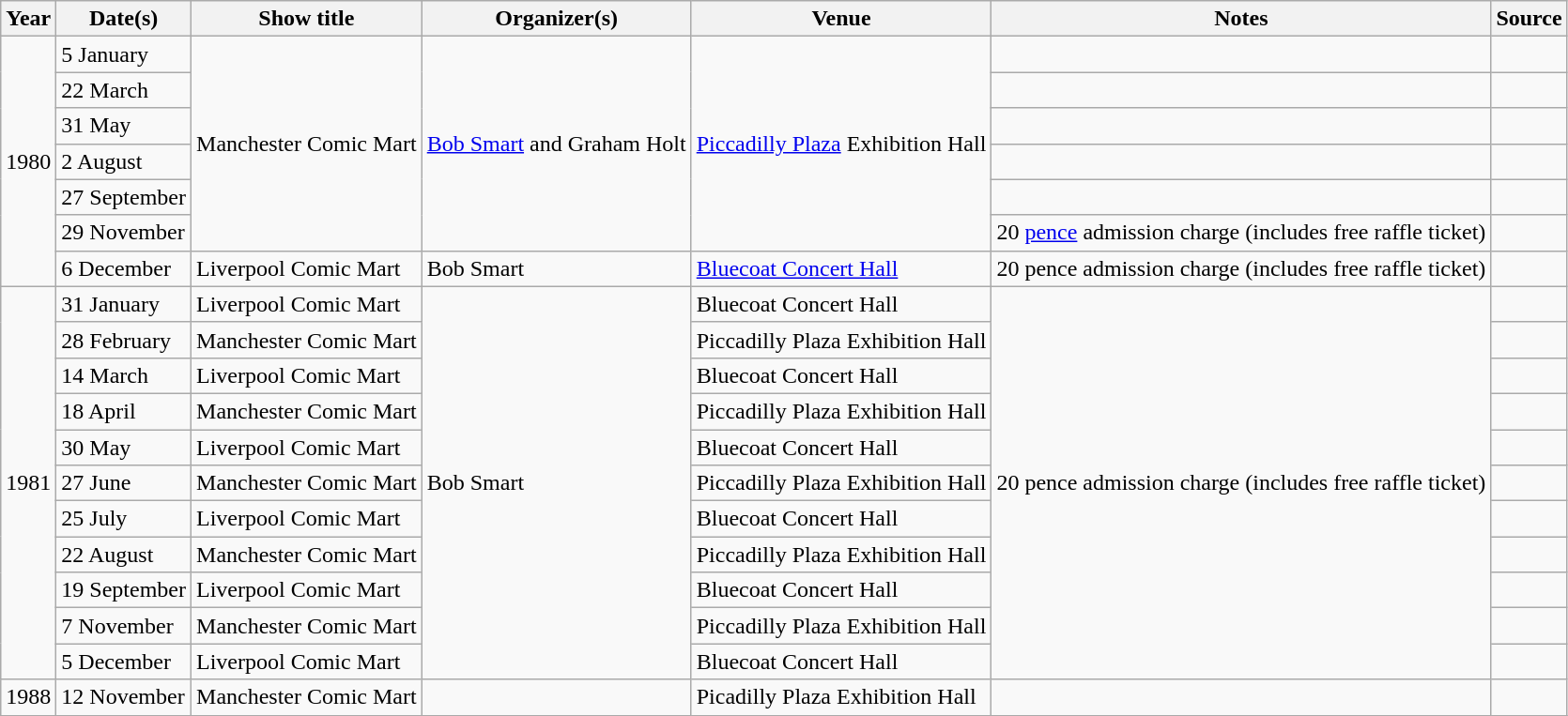<table class="wikitable sortable">
<tr>
<th>Year</th>
<th>Date(s)</th>
<th>Show title</th>
<th>Organizer(s)</th>
<th>Venue</th>
<th>Notes</th>
<th>Source</th>
</tr>
<tr>
<td rowspan=7>1980</td>
<td>5 January</td>
<td rowspan=6>Manchester Comic Mart</td>
<td rowspan=6><a href='#'>Bob Smart</a> and Graham Holt</td>
<td rowspan=6><a href='#'>Piccadilly Plaza</a> Exhibition Hall</td>
<td></td>
<td></td>
</tr>
<tr>
<td>22 March</td>
<td></td>
<td></td>
</tr>
<tr>
<td>31 May</td>
<td></td>
<td></td>
</tr>
<tr>
<td>2 August</td>
<td></td>
<td></td>
</tr>
<tr>
<td>27 September</td>
<td></td>
<td></td>
</tr>
<tr>
<td>29 November</td>
<td>20 <a href='#'>pence</a> admission charge (includes free raffle ticket)</td>
<td></td>
</tr>
<tr>
<td>6 December</td>
<td>Liverpool Comic Mart</td>
<td>Bob Smart</td>
<td><a href='#'>Bluecoat Concert Hall</a></td>
<td>20 pence admission charge (includes free raffle ticket)</td>
<td></td>
</tr>
<tr>
<td rowspan=11>1981</td>
<td>31 January</td>
<td>Liverpool Comic Mart</td>
<td rowspan=11>Bob Smart</td>
<td>Bluecoat Concert Hall</td>
<td rowspan=11>20 pence admission charge (includes free raffle ticket)</td>
<td></td>
</tr>
<tr>
<td>28 February</td>
<td>Manchester Comic Mart</td>
<td>Piccadilly Plaza Exhibition Hall</td>
<td></td>
</tr>
<tr>
<td>14 March</td>
<td>Liverpool Comic Mart</td>
<td>Bluecoat Concert Hall</td>
<td></td>
</tr>
<tr>
<td>18 April</td>
<td>Manchester Comic Mart</td>
<td>Piccadilly Plaza Exhibition Hall</td>
<td></td>
</tr>
<tr>
<td>30 May</td>
<td>Liverpool Comic Mart</td>
<td>Bluecoat Concert Hall</td>
<td></td>
</tr>
<tr>
<td>27 June</td>
<td>Manchester Comic Mart</td>
<td>Piccadilly Plaza Exhibition Hall</td>
<td></td>
</tr>
<tr>
<td>25 July</td>
<td>Liverpool Comic Mart</td>
<td>Bluecoat Concert Hall</td>
<td></td>
</tr>
<tr>
<td>22 August</td>
<td>Manchester Comic Mart</td>
<td>Piccadilly Plaza Exhibition Hall</td>
<td></td>
</tr>
<tr>
<td>19 September</td>
<td>Liverpool Comic Mart</td>
<td>Bluecoat Concert Hall</td>
<td></td>
</tr>
<tr>
<td>7 November</td>
<td>Manchester Comic Mart</td>
<td>Piccadilly Plaza Exhibition Hall</td>
<td></td>
</tr>
<tr>
<td>5 December</td>
<td>Liverpool Comic Mart</td>
<td>Bluecoat Concert Hall</td>
<td></td>
</tr>
<tr>
<td>1988</td>
<td>12 November</td>
<td>Manchester Comic Mart</td>
<td></td>
<td>Picadilly Plaza Exhibition Hall</td>
<td></td>
<td></td>
</tr>
<tr>
</tr>
</table>
